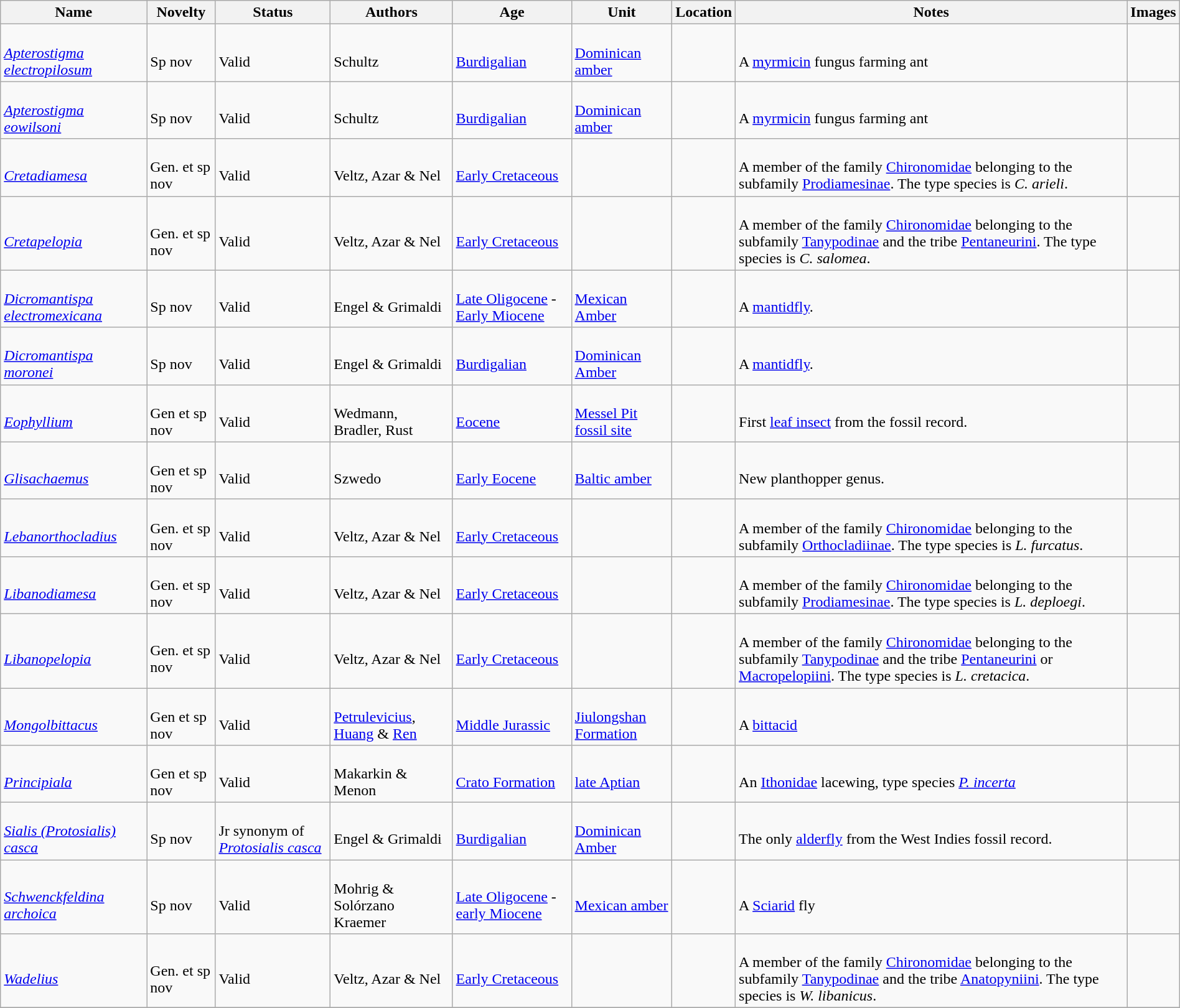<table class="wikitable sortable" align="center" width="100%">
<tr>
<th>Name</th>
<th>Novelty</th>
<th>Status</th>
<th>Authors</th>
<th>Age</th>
<th>Unit</th>
<th>Location</th>
<th>Notes</th>
<th>Images</th>
</tr>
<tr>
<td><br><em><a href='#'>Apterostigma electropilosum</a></em></td>
<td><br>Sp nov</td>
<td><br>Valid</td>
<td><br>Schultz</td>
<td><br><a href='#'>Burdigalian</a></td>
<td><br><a href='#'>Dominican amber</a></td>
<td><br></td>
<td><br>A <a href='#'>myrmicin</a> fungus farming ant</td>
<td></td>
</tr>
<tr>
<td><br><em><a href='#'>Apterostigma eowilsoni</a></em></td>
<td><br>Sp nov</td>
<td><br>Valid</td>
<td><br>Schultz</td>
<td><br><a href='#'>Burdigalian</a></td>
<td><br><a href='#'>Dominican amber</a></td>
<td><br></td>
<td><br>A <a href='#'>myrmicin</a> fungus farming ant</td>
<td></td>
</tr>
<tr>
<td><br><em><a href='#'>Cretadiamesa</a></em></td>
<td><br>Gen. et sp nov</td>
<td><br>Valid</td>
<td><br>Veltz, Azar & Nel</td>
<td><br><a href='#'>Early Cretaceous</a></td>
<td></td>
<td><br></td>
<td><br>A member of the family <a href='#'>Chironomidae</a> belonging to the subfamily <a href='#'>Prodiamesinae</a>. The type species is <em>C. arieli</em>.</td>
<td></td>
</tr>
<tr>
<td><br><em><a href='#'>Cretapelopia</a></em></td>
<td><br>Gen. et sp nov</td>
<td><br>Valid</td>
<td><br>Veltz, Azar & Nel</td>
<td><br><a href='#'>Early Cretaceous</a></td>
<td></td>
<td><br></td>
<td><br>A member of the family <a href='#'>Chironomidae</a> belonging to the subfamily <a href='#'>Tanypodinae</a> and the tribe <a href='#'>Pentaneurini</a>. The type species is <em>C. salomea</em>.</td>
<td></td>
</tr>
<tr>
<td><br><em><a href='#'>Dicromantispa electromexicana</a></em></td>
<td><br>Sp nov</td>
<td><br>Valid</td>
<td><br>Engel & Grimaldi</td>
<td><br><a href='#'>Late Oligocene</a> - <a href='#'>Early Miocene</a></td>
<td><br><a href='#'>Mexican Amber</a></td>
<td><br></td>
<td><br>A <a href='#'>mantidfly</a>.</td>
<td></td>
</tr>
<tr>
<td><br><em><a href='#'>Dicromantispa moronei</a></em></td>
<td><br>Sp nov</td>
<td><br>Valid</td>
<td><br>Engel & Grimaldi</td>
<td><br><a href='#'>Burdigalian</a></td>
<td><br><a href='#'>Dominican Amber</a></td>
<td><br></td>
<td><br>A <a href='#'>mantidfly</a>.</td>
<td></td>
</tr>
<tr>
<td><br><em><a href='#'>Eophyllium</a></em></td>
<td><br>Gen et sp nov</td>
<td><br>Valid</td>
<td><br>Wedmann, Bradler, Rust</td>
<td><br><a href='#'>Eocene</a></td>
<td><br><a href='#'>Messel Pit fossil site</a></td>
<td><br></td>
<td><br>First <a href='#'>leaf insect</a> from the fossil record.</td>
<td><br></td>
</tr>
<tr>
<td><br><em><a href='#'>Glisachaemus</a></em></td>
<td><br>Gen et sp nov</td>
<td><br>Valid</td>
<td><br>Szwedo</td>
<td><br><a href='#'>Early Eocene</a></td>
<td><br><a href='#'>Baltic amber</a></td>
<td><br></td>
<td><br>New planthopper genus.</td>
<td></td>
</tr>
<tr>
<td><br><em><a href='#'>Lebanorthocladius</a></em></td>
<td><br>Gen. et sp nov</td>
<td><br>Valid</td>
<td><br>Veltz, Azar & Nel</td>
<td><br><a href='#'>Early Cretaceous</a></td>
<td></td>
<td><br></td>
<td><br>A member of the family <a href='#'>Chironomidae</a> belonging to the subfamily <a href='#'>Orthocladiinae</a>. The type species is <em>L. furcatus</em>.</td>
<td></td>
</tr>
<tr>
<td><br><em><a href='#'>Libanodiamesa</a></em></td>
<td><br>Gen. et sp nov</td>
<td><br>Valid</td>
<td><br>Veltz, Azar & Nel</td>
<td><br><a href='#'>Early Cretaceous</a></td>
<td></td>
<td><br></td>
<td><br>A member of the family <a href='#'>Chironomidae</a> belonging to the subfamily <a href='#'>Prodiamesinae</a>. The type species is <em>L. deploegi</em>.</td>
<td></td>
</tr>
<tr>
<td><br><em><a href='#'>Libanopelopia</a></em></td>
<td><br>Gen. et sp nov</td>
<td><br>Valid</td>
<td><br>Veltz, Azar & Nel</td>
<td><br><a href='#'>Early Cretaceous</a></td>
<td></td>
<td><br></td>
<td><br>A member of the family <a href='#'>Chironomidae</a> belonging to the subfamily <a href='#'>Tanypodinae</a> and the tribe <a href='#'>Pentaneurini</a> or <a href='#'>Macropelopiini</a>. The type species is <em>L. cretacica</em>.</td>
<td></td>
</tr>
<tr>
<td><br><em><a href='#'>Mongolbittacus</a></em></td>
<td><br>Gen et sp nov</td>
<td><br>Valid</td>
<td><br><a href='#'>Petrulevicius</a>, <a href='#'>Huang</a> & <a href='#'>Ren</a></td>
<td><br><a href='#'>Middle Jurassic</a></td>
<td><br><a href='#'>Jiulongshan Formation</a></td>
<td><br></td>
<td><br>A <a href='#'>bittacid</a></td>
<td></td>
</tr>
<tr>
<td><br><em><a href='#'>Principiala</a></em></td>
<td><br>Gen et sp nov</td>
<td><br>Valid</td>
<td><br>Makarkin & Menon</td>
<td><br><a href='#'>Crato Formation</a></td>
<td><br><a href='#'>late Aptian</a></td>
<td><br></td>
<td><br>An <a href='#'>Ithonidae</a> lacewing, type species <em><a href='#'>P. incerta</a></em></td>
<td></td>
</tr>
<tr>
<td><br><em><a href='#'>Sialis (Protosialis) casca</a></em></td>
<td><br>Sp nov</td>
<td><br>Jr synonym of <em><a href='#'>Protosialis casca</a></em></td>
<td><br>Engel & Grimaldi</td>
<td><br><a href='#'>Burdigalian</a></td>
<td><br><a href='#'>Dominican Amber</a></td>
<td><br></td>
<td><br>The only <a href='#'>alderfly</a> from the West Indies fossil record.</td>
<td></td>
</tr>
<tr>
<td><br><em><a href='#'>Schwenckfeldina archoica</a></em></td>
<td><br>Sp nov</td>
<td><br>Valid</td>
<td><br>Mohrig & Solórzano Kraemer</td>
<td><br><a href='#'>Late Oligocene</a> - <a href='#'>early Miocene</a></td>
<td><br><a href='#'>Mexican amber</a></td>
<td><br></td>
<td><br>A <a href='#'>Sciarid</a> fly</td>
<td><br></td>
</tr>
<tr>
<td><br><em><a href='#'>Wadelius</a></em></td>
<td><br>Gen. et sp nov</td>
<td><br>Valid</td>
<td><br>Veltz, Azar & Nel</td>
<td><br><a href='#'>Early Cretaceous</a></td>
<td></td>
<td><br></td>
<td><br>A member of the family <a href='#'>Chironomidae</a> belonging to the subfamily <a href='#'>Tanypodinae</a> and the tribe <a href='#'>Anatopyniini</a>. The type species is <em>W. libanicus</em>.</td>
<td></td>
</tr>
<tr>
</tr>
</table>
